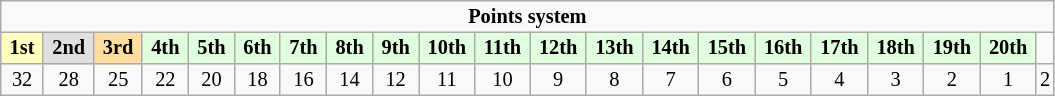<table border="2" cellpadding="2" cellspacing="0" style="margin:0 1em 0 0; background:#f9f9f9; border:1px #aaa solid; border-collapse:collapse; font-size:85%; text-align:center">
<tr>
<th colspan="22">Points system</th>
</tr>
<tr>
<td style="background:#ffffbf;"> <strong>1st</strong> </td>
<td style="background:#dfdfdf;"> <strong>2nd</strong> </td>
<td style="background:#ffdf9f;"> <strong>3rd</strong> </td>
<td style="background:#dfffdf;"> <strong>4th</strong> </td>
<td style="background:#dfffdf;"> <strong>5th</strong> </td>
<td style="background:#dfffdf;"> <strong>6th</strong> </td>
<td style="background:#dfffdf;"> <strong>7th</strong> </td>
<td style="background:#dfffdf;"> <strong>8th</strong> </td>
<td style="background:#dfffdf;"> <strong>9th</strong> </td>
<td style="background:#dfffdf;"> <strong>10th</strong> </td>
<td style="background:#dfffdf;"> <strong>11th</strong> </td>
<td style="background:#dfffdf;"> <strong>12th</strong> </td>
<td style="background:#dfffdf;"> <strong>13th</strong> </td>
<td style="background:#dfffdf;"> <strong>14th</strong> </td>
<td style="background:#dfffdf;"> <strong>15th</strong> </td>
<td style="background:#dfffdf;"> <strong>16th</strong> </td>
<td style="background:#dfffdf;"> <strong>17th</strong> </td>
<td style="background:#dfffdf;"> <strong>18th</strong> </td>
<td style="background:#dfffdf;"> <strong>19th</strong> </td>
<td style="background:#dfffdf;"> <strong>20th</strong> </td>
<th></th>
</tr>
<tr>
<td>32</td>
<td>28</td>
<td>25</td>
<td>22</td>
<td>20</td>
<td>18</td>
<td>16</td>
<td>14</td>
<td>12</td>
<td>11</td>
<td>10</td>
<td>9</td>
<td>8</td>
<td>7</td>
<td>6</td>
<td>5</td>
<td>4</td>
<td>3</td>
<td>2</td>
<td>1</td>
<td>2</td>
</tr>
</table>
